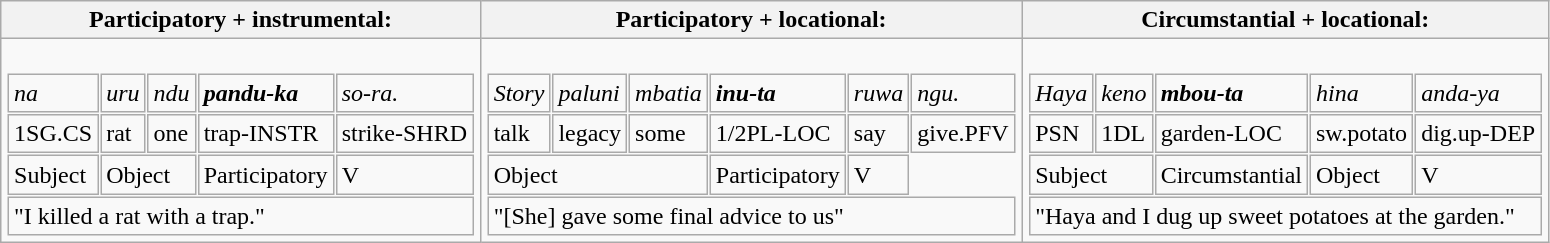<table class="wikitable" style="text-align:left">
<tr>
<th>Participatory + instrumental:</th>
<th>Participatory + locational:</th>
<th>Circumstantial + locational:</th>
</tr>
<tr>
<td><br><table cellpadding="1" cellspacing="1"  border="0" style="text-align:left">
<tr style="font-style:italic">
<td>na</td>
<td>uru</td>
<td>ndu</td>
<td><strong>pandu-ka</strong></td>
<td>so-ra.</td>
</tr>
<tr style="font-style:normal">
<td>1SG.CS</td>
<td>rat</td>
<td>one</td>
<td>trap-INSTR</td>
<td>strike-SHRD</td>
</tr>
<tr style="font-style:normal">
<td>Subject</td>
<td colspan="2">Object</td>
<td>Participatory</td>
<td>V</td>
</tr>
<tr>
<td colspan="5">"I killed a rat with a trap."</td>
</tr>
</table>
</td>
<td><br><table cellpadding="1" cellspacing="1"  border="0" style="text-align:left">
<tr style="font-style:italic">
<td>Story</td>
<td>paluni</td>
<td>mbatia</td>
<td><strong>inu-ta</strong></td>
<td>ruwa</td>
<td>ngu.</td>
</tr>
<tr style="font-style:normal">
<td>talk</td>
<td>legacy</td>
<td>some</td>
<td>1/2PL-LOC</td>
<td>say</td>
<td>give.PFV</td>
</tr>
<tr style="font-style:normal">
<td colspan="3">Object</td>
<td>Participatory</td>
<td>V</td>
</tr>
<tr>
<td colspan="6">"[She] gave some final advice to us"</td>
</tr>
</table>
</td>
<td><br><table cellpadding="1" cellspacing="1"  border="0" style="text-align:left">
<tr style="font-style:italic">
<td>Haya</td>
<td>keno</td>
<td><strong>mbou-ta</strong></td>
<td>hina</td>
<td>anda-ya</td>
</tr>
<tr style="font-style:normal">
<td>PSN</td>
<td>1DL</td>
<td>garden-LOC</td>
<td>sw.potato</td>
<td>dig.up-DEP</td>
</tr>
<tr style="font-style:normal">
<td colspan="2">Subject</td>
<td>Circumstantial</td>
<td>Object</td>
<td>V</td>
</tr>
<tr>
<td colspan="5">"Haya and I dug up sweet potatoes at the garden."</td>
</tr>
</table>
</td>
</tr>
</table>
